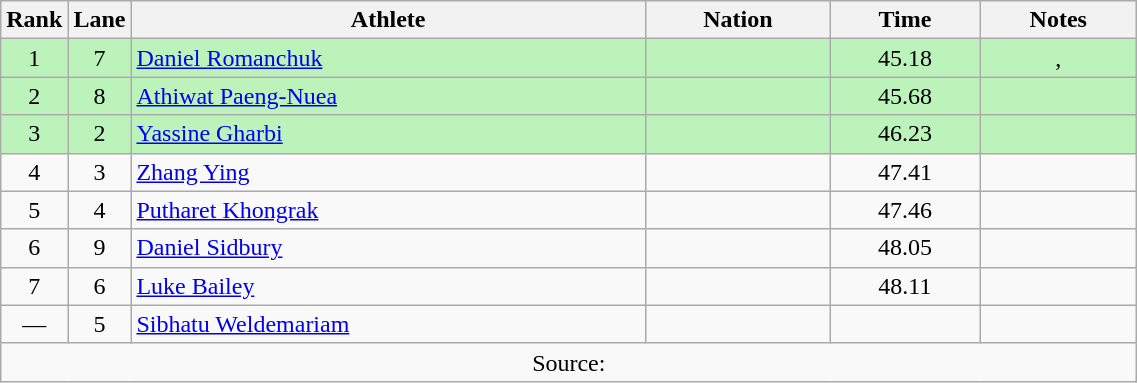<table class="wikitable sortable" style="text-align:center;width: 60%;">
<tr>
<th scope="col" style="width: 10px;">Rank</th>
<th scope="col" style="width: 10px;">Lane</th>
<th scope="col">Athlete</th>
<th scope="col">Nation</th>
<th scope="col">Time</th>
<th scope="col">Notes</th>
</tr>
<tr bgcolor=bbf3bb>
<td>1</td>
<td>7</td>
<td align=left><a href='#'>Daniel Romanchuk</a></td>
<td align=left></td>
<td>45.18</td>
<td>, </td>
</tr>
<tr bgcolor=bbf3bb>
<td>2</td>
<td>8</td>
<td align=left><a href='#'>Athiwat Paeng-Nuea</a></td>
<td align=left></td>
<td>45.68</td>
<td></td>
</tr>
<tr bgcolor=bbf3bb>
<td>3</td>
<td>2</td>
<td align=left><a href='#'>Yassine Gharbi</a></td>
<td align=left></td>
<td>46.23</td>
<td></td>
</tr>
<tr>
<td>4</td>
<td>3</td>
<td align=left><a href='#'>Zhang Ying</a></td>
<td align=left></td>
<td>47.41</td>
<td></td>
</tr>
<tr>
<td>5</td>
<td>4</td>
<td align=left><a href='#'>Putharet Khongrak</a></td>
<td align=left></td>
<td>47.46</td>
<td></td>
</tr>
<tr>
<td>6</td>
<td>9</td>
<td align=left><a href='#'>Daniel Sidbury</a></td>
<td align=left></td>
<td>48.05</td>
<td></td>
</tr>
<tr>
<td>7</td>
<td>6</td>
<td align=left><a href='#'>Luke Bailey</a></td>
<td align=left></td>
<td>48.11</td>
<td></td>
</tr>
<tr>
<td>—</td>
<td>5</td>
<td align=left><a href='#'>Sibhatu Weldemariam</a></td>
<td align=left></td>
<td></td>
<td></td>
</tr>
<tr class="sortbottom">
<td colspan="6">Source:</td>
</tr>
</table>
